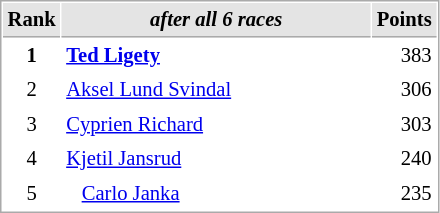<table cellspacing="1" cellpadding="3" style="border:1px solid #AAAAAA;font-size:86%">
<tr bgcolor="#E4E4E4">
<th style="border-bottom:1px solid #AAAAAA" width=10>Rank</th>
<th style="border-bottom:1px solid #AAAAAA" width=200><strong><em>after all 6 races</em></strong></th>
<th style="border-bottom:1px solid #AAAAAA" width=20>Points</th>
</tr>
<tr>
<td align="center"><strong>1</strong></td>
<td> <strong><a href='#'>Ted Ligety</a> </strong></td>
<td align="right">383</td>
</tr>
<tr>
<td align="center">2</td>
<td> <a href='#'>Aksel Lund Svindal</a></td>
<td align="right">306</td>
</tr>
<tr>
<td align="center">3</td>
<td> <a href='#'>Cyprien Richard</a></td>
<td align="right">303</td>
</tr>
<tr>
<td align="center">4</td>
<td> <a href='#'>Kjetil Jansrud</a></td>
<td align="right">240</td>
</tr>
<tr>
<td align="center">5</td>
<td>   <a href='#'>Carlo Janka</a></td>
<td align="right">235</td>
</tr>
</table>
